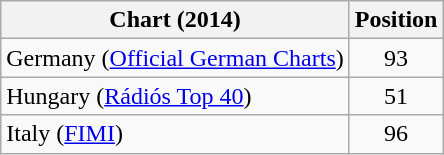<table class="wikitable plainrowheaders sortable">
<tr>
<th>Chart (2014)</th>
<th>Position</th>
</tr>
<tr>
<td>Germany (<a href='#'>Official German Charts</a>)</td>
<td style="text-align:center;">93</td>
</tr>
<tr>
<td>Hungary (<a href='#'>Rádiós Top 40</a>)</td>
<td style="text-align:center;">51</td>
</tr>
<tr>
<td>Italy (<a href='#'>FIMI</a>)</td>
<td style="text-align:center;">96</td>
</tr>
</table>
